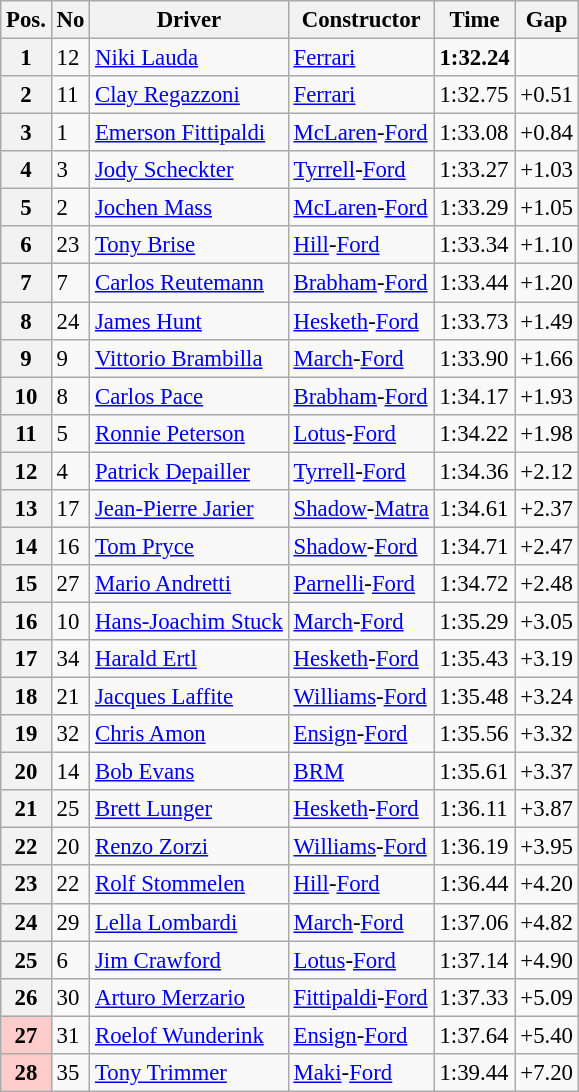<table class="wikitable sortable" style="font-size: 95%">
<tr>
<th>Pos.</th>
<th>No</th>
<th>Driver</th>
<th>Constructor</th>
<th>Time</th>
<th>Gap</th>
</tr>
<tr>
<th>1</th>
<td>12</td>
<td> <a href='#'>Niki Lauda</a></td>
<td><a href='#'>Ferrari</a></td>
<td><strong>1:32.24</strong></td>
<td></td>
</tr>
<tr>
<th>2</th>
<td>11</td>
<td> <a href='#'>Clay Regazzoni</a></td>
<td><a href='#'>Ferrari</a></td>
<td>1:32.75</td>
<td>+0.51</td>
</tr>
<tr>
<th>3</th>
<td>1</td>
<td> <a href='#'>Emerson Fittipaldi</a></td>
<td><a href='#'>McLaren</a>-<a href='#'>Ford</a></td>
<td>1:33.08</td>
<td>+0.84</td>
</tr>
<tr>
<th>4</th>
<td>3</td>
<td> <a href='#'>Jody Scheckter</a></td>
<td><a href='#'>Tyrrell</a>-<a href='#'>Ford</a></td>
<td>1:33.27</td>
<td>+1.03</td>
</tr>
<tr>
<th>5</th>
<td>2</td>
<td> <a href='#'>Jochen Mass</a></td>
<td><a href='#'>McLaren</a>-<a href='#'>Ford</a></td>
<td>1:33.29</td>
<td>+1.05</td>
</tr>
<tr>
<th>6</th>
<td>23</td>
<td> <a href='#'>Tony Brise</a></td>
<td><a href='#'>Hill</a>-<a href='#'>Ford</a></td>
<td>1:33.34</td>
<td>+1.10</td>
</tr>
<tr>
<th>7</th>
<td>7</td>
<td> <a href='#'>Carlos Reutemann</a></td>
<td><a href='#'>Brabham</a>-<a href='#'>Ford</a></td>
<td>1:33.44</td>
<td>+1.20</td>
</tr>
<tr>
<th>8</th>
<td>24</td>
<td> <a href='#'>James Hunt</a></td>
<td><a href='#'>Hesketh</a>-<a href='#'>Ford</a></td>
<td>1:33.73</td>
<td>+1.49</td>
</tr>
<tr>
<th>9</th>
<td>9</td>
<td> <a href='#'>Vittorio Brambilla</a></td>
<td><a href='#'>March</a>-<a href='#'>Ford</a></td>
<td>1:33.90</td>
<td>+1.66</td>
</tr>
<tr>
<th>10</th>
<td>8</td>
<td> <a href='#'>Carlos Pace</a></td>
<td><a href='#'>Brabham</a>-<a href='#'>Ford</a></td>
<td>1:34.17</td>
<td>+1.93</td>
</tr>
<tr>
<th>11</th>
<td>5</td>
<td> <a href='#'>Ronnie Peterson</a></td>
<td><a href='#'>Lotus</a>-<a href='#'>Ford</a></td>
<td>1:34.22</td>
<td>+1.98</td>
</tr>
<tr>
<th>12</th>
<td>4</td>
<td> <a href='#'>Patrick Depailler</a></td>
<td><a href='#'>Tyrrell</a>-<a href='#'>Ford</a></td>
<td>1:34.36</td>
<td>+2.12</td>
</tr>
<tr>
<th>13</th>
<td>17</td>
<td> <a href='#'>Jean-Pierre Jarier</a></td>
<td><a href='#'>Shadow</a>-<a href='#'>Matra</a></td>
<td>1:34.61</td>
<td>+2.37</td>
</tr>
<tr>
<th>14</th>
<td>16</td>
<td> <a href='#'>Tom Pryce</a></td>
<td><a href='#'>Shadow</a>-<a href='#'>Ford</a></td>
<td>1:34.71</td>
<td>+2.47</td>
</tr>
<tr>
<th>15</th>
<td>27</td>
<td> <a href='#'>Mario Andretti</a></td>
<td><a href='#'>Parnelli</a>-<a href='#'>Ford</a></td>
<td>1:34.72</td>
<td>+2.48</td>
</tr>
<tr>
<th>16</th>
<td>10</td>
<td> <a href='#'>Hans-Joachim Stuck</a></td>
<td><a href='#'>March</a>-<a href='#'>Ford</a></td>
<td>1:35.29</td>
<td>+3.05</td>
</tr>
<tr>
<th>17</th>
<td>34</td>
<td> <a href='#'>Harald Ertl</a></td>
<td><a href='#'>Hesketh</a>-<a href='#'>Ford</a></td>
<td>1:35.43</td>
<td>+3.19</td>
</tr>
<tr>
<th>18</th>
<td>21</td>
<td> <a href='#'>Jacques Laffite</a></td>
<td><a href='#'>Williams</a>-<a href='#'>Ford</a></td>
<td>1:35.48</td>
<td>+3.24</td>
</tr>
<tr>
<th>19</th>
<td>32</td>
<td> <a href='#'>Chris Amon</a></td>
<td><a href='#'>Ensign</a>-<a href='#'>Ford</a></td>
<td>1:35.56</td>
<td>+3.32</td>
</tr>
<tr>
<th>20</th>
<td>14</td>
<td> <a href='#'>Bob Evans</a></td>
<td><a href='#'>BRM</a></td>
<td>1:35.61</td>
<td>+3.37</td>
</tr>
<tr>
<th>21</th>
<td>25</td>
<td> <a href='#'>Brett Lunger</a></td>
<td><a href='#'>Hesketh</a>-<a href='#'>Ford</a></td>
<td>1:36.11</td>
<td>+3.87</td>
</tr>
<tr>
<th>22</th>
<td>20</td>
<td> <a href='#'>Renzo Zorzi</a></td>
<td><a href='#'>Williams</a>-<a href='#'>Ford</a></td>
<td>1:36.19</td>
<td>+3.95</td>
</tr>
<tr>
<th>23</th>
<td>22</td>
<td> <a href='#'>Rolf Stommelen</a></td>
<td><a href='#'>Hill</a>-<a href='#'>Ford</a></td>
<td>1:36.44</td>
<td>+4.20</td>
</tr>
<tr>
<th>24</th>
<td>29</td>
<td> <a href='#'>Lella Lombardi</a></td>
<td><a href='#'>March</a>-<a href='#'>Ford</a></td>
<td>1:37.06</td>
<td>+4.82</td>
</tr>
<tr>
<th>25</th>
<td>6</td>
<td> <a href='#'>Jim Crawford</a></td>
<td><a href='#'>Lotus</a>-<a href='#'>Ford</a></td>
<td>1:37.14</td>
<td>+4.90</td>
</tr>
<tr>
<th>26</th>
<td>30</td>
<td> <a href='#'>Arturo Merzario</a></td>
<td><a href='#'>Fittipaldi</a>-<a href='#'>Ford</a></td>
<td>1:37.33</td>
<td>+5.09</td>
</tr>
<tr>
<th style="background:#ffcccc;">27</th>
<td>31</td>
<td> <a href='#'>Roelof Wunderink</a></td>
<td><a href='#'>Ensign</a>-<a href='#'>Ford</a></td>
<td>1:37.64</td>
<td>+5.40</td>
</tr>
<tr>
<th style="background:#ffcccc;">28</th>
<td>35</td>
<td> <a href='#'>Tony Trimmer</a></td>
<td><a href='#'>Maki</a>-<a href='#'>Ford</a></td>
<td>1:39.44</td>
<td>+7.20</td>
</tr>
</table>
